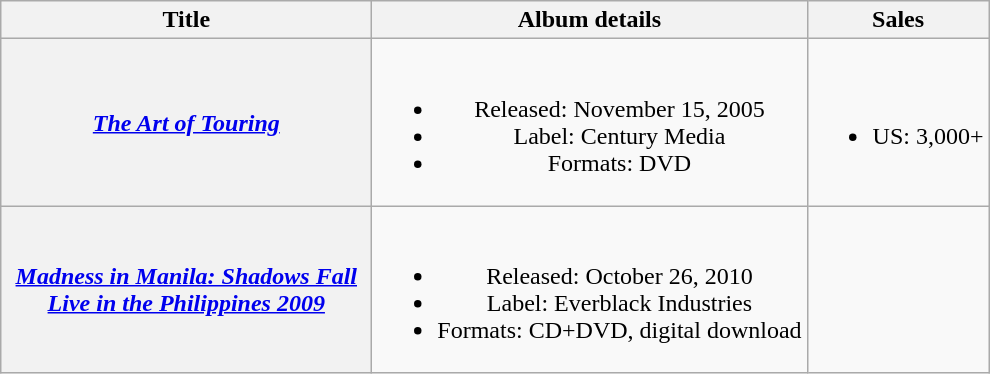<table class="wikitable plainrowheaders" style="text-align:center;">
<tr>
<th scope="col" style="width:15em;">Title</th>
<th scope="col">Album details</th>
<th scope="col">Sales</th>
</tr>
<tr>
<th scope="row"><em><a href='#'>The Art of Touring</a></em></th>
<td><br><ul><li>Released: November 15, 2005</li><li>Label: Century Media</li><li>Formats: DVD</li></ul></td>
<td><br><ul><li>US: 3,000+</li></ul></td>
</tr>
<tr>
<th scope="row"><em><a href='#'>Madness in Manila: Shadows Fall Live in the Philippines 2009</a></em></th>
<td><br><ul><li>Released: October 26, 2010</li><li>Label: Everblack Industries</li><li>Formats: CD+DVD, digital download</li></ul></td>
<td></td>
</tr>
</table>
